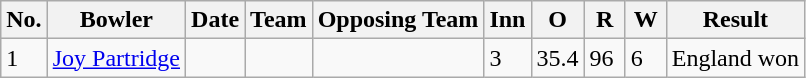<table class="wikitable">
<tr>
<th>No.</th>
<th>Bowler</th>
<th>Date</th>
<th>Team</th>
<th>Opposing Team</th>
<th scope="col" style="width:20px;">Inn</th>
<th scope="col" style="width:20px;">O</th>
<th scope="col" style="width:20px;">R</th>
<th scope="col" style="width:20px;">W</th>
<th>Result</th>
</tr>
<tr>
<td>1</td>
<td><a href='#'>Joy Partridge</a></td>
<td></td>
<td></td>
<td></td>
<td>3</td>
<td>35.4</td>
<td>96</td>
<td>6</td>
<td>England won</td>
</tr>
</table>
